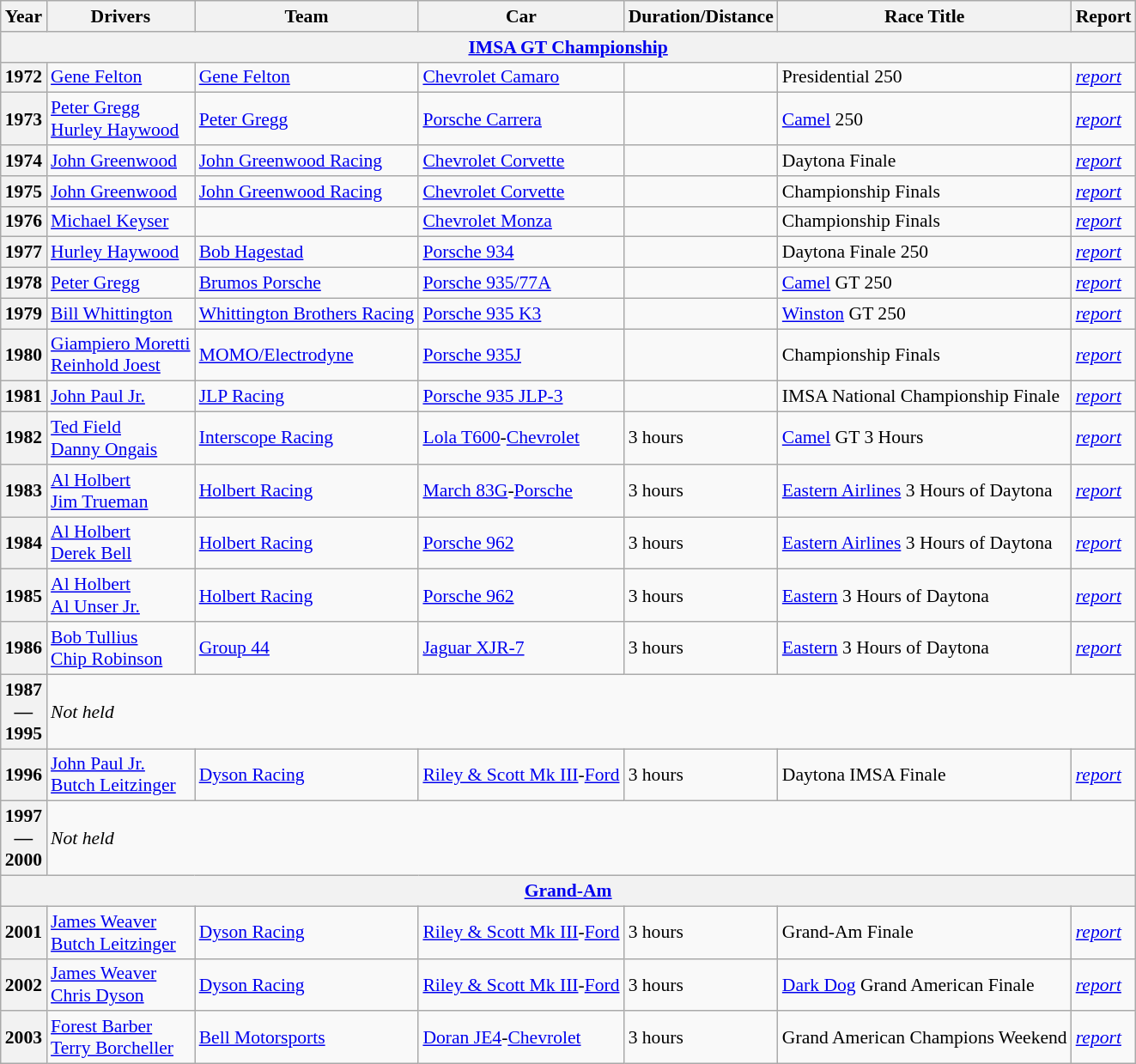<table class="wikitable" style="font-size: 90%;">
<tr>
<th>Year</th>
<th>Drivers</th>
<th>Team</th>
<th>Car</th>
<th>Duration/Distance</th>
<th>Race Title</th>
<th>Report</th>
</tr>
<tr>
<th colspan="7"><a href='#'>IMSA GT Championship</a></th>
</tr>
<tr>
<th>1972</th>
<td> <a href='#'>Gene Felton</a></td>
<td> <a href='#'>Gene Felton</a></td>
<td><a href='#'>Chevrolet Camaro</a></td>
<td></td>
<td>Presidential 250</td>
<td><em><a href='#'>report</a></em></td>
</tr>
<tr>
<th>1973</th>
<td> <a href='#'>Peter Gregg</a><br> <a href='#'>Hurley Haywood</a></td>
<td> <a href='#'>Peter Gregg</a></td>
<td><a href='#'>Porsche Carrera</a></td>
<td></td>
<td><a href='#'>Camel</a> 250</td>
<td><em><a href='#'>report</a></em></td>
</tr>
<tr>
<th>1974</th>
<td> <a href='#'>John Greenwood</a></td>
<td> <a href='#'>John Greenwood Racing</a></td>
<td><a href='#'>Chevrolet Corvette</a></td>
<td></td>
<td>Daytona Finale</td>
<td><em><a href='#'>report</a></em></td>
</tr>
<tr>
<th>1975</th>
<td> <a href='#'>John Greenwood</a></td>
<td> <a href='#'>John Greenwood Racing</a></td>
<td><a href='#'>Chevrolet Corvette</a></td>
<td></td>
<td>Championship Finals</td>
<td><em><a href='#'>report</a></em></td>
</tr>
<tr>
<th>1976</th>
<td> <a href='#'>Michael Keyser</a></td>
<td></td>
<td><a href='#'>Chevrolet Monza</a></td>
<td></td>
<td>Championship Finals</td>
<td><em><a href='#'>report</a></em></td>
</tr>
<tr>
<th>1977</th>
<td> <a href='#'>Hurley Haywood</a></td>
<td> <a href='#'>Bob Hagestad</a></td>
<td><a href='#'>Porsche 934</a></td>
<td></td>
<td>Daytona Finale 250</td>
<td><em><a href='#'>report</a></em></td>
</tr>
<tr>
<th>1978</th>
<td> <a href='#'>Peter Gregg</a></td>
<td> <a href='#'>Brumos Porsche</a></td>
<td><a href='#'>Porsche 935/77A</a></td>
<td></td>
<td><a href='#'>Camel</a> GT 250</td>
<td><em><a href='#'>report</a></em></td>
</tr>
<tr>
<th>1979</th>
<td> <a href='#'>Bill Whittington</a></td>
<td> <a href='#'>Whittington Brothers Racing</a></td>
<td><a href='#'>Porsche 935 K3</a></td>
<td></td>
<td><a href='#'>Winston</a> GT 250</td>
<td><em><a href='#'>report</a></em></td>
</tr>
<tr>
<th>1980</th>
<td> <a href='#'>Giampiero Moretti</a><br> <a href='#'>Reinhold Joest</a></td>
<td> <a href='#'>MOMO/Electrodyne</a></td>
<td><a href='#'>Porsche 935J</a></td>
<td></td>
<td>Championship Finals</td>
<td><em><a href='#'>report</a></em></td>
</tr>
<tr>
<th>1981</th>
<td> <a href='#'>John Paul Jr.</a></td>
<td> <a href='#'>JLP Racing</a></td>
<td><a href='#'>Porsche 935 JLP-3</a></td>
<td></td>
<td>IMSA National Championship Finale</td>
<td><em><a href='#'>report</a></em></td>
</tr>
<tr>
<th>1982</th>
<td> <a href='#'>Ted Field</a><br> <a href='#'>Danny Ongais</a></td>
<td> <a href='#'>Interscope Racing</a></td>
<td><a href='#'>Lola T600</a>-<a href='#'>Chevrolet</a></td>
<td>3 hours</td>
<td><a href='#'>Camel</a> GT 3 Hours</td>
<td><em><a href='#'>report</a></em></td>
</tr>
<tr>
<th>1983</th>
<td> <a href='#'>Al Holbert</a><br> <a href='#'>Jim Trueman</a></td>
<td> <a href='#'>Holbert Racing</a></td>
<td><a href='#'>March 83G</a>-<a href='#'>Porsche</a></td>
<td>3 hours</td>
<td><a href='#'>Eastern Airlines</a> 3 Hours of Daytona</td>
<td><em><a href='#'>report</a></em></td>
</tr>
<tr>
<th>1984</th>
<td> <a href='#'>Al Holbert</a><br> <a href='#'>Derek Bell</a></td>
<td> <a href='#'>Holbert Racing</a></td>
<td><a href='#'>Porsche 962</a></td>
<td>3 hours</td>
<td><a href='#'>Eastern Airlines</a> 3 Hours of Daytona</td>
<td><em><a href='#'>report</a></em></td>
</tr>
<tr>
<th>1985</th>
<td> <a href='#'>Al Holbert</a><br> <a href='#'>Al Unser Jr.</a></td>
<td> <a href='#'>Holbert Racing</a></td>
<td><a href='#'>Porsche 962</a></td>
<td>3 hours</td>
<td><a href='#'>Eastern</a> 3 Hours of Daytona</td>
<td><em><a href='#'>report</a></em></td>
</tr>
<tr>
<th>1986</th>
<td> <a href='#'>Bob Tullius</a><br> <a href='#'>Chip Robinson</a></td>
<td> <a href='#'>Group 44</a></td>
<td><a href='#'>Jaguar XJR-7</a></td>
<td>3 hours</td>
<td><a href='#'>Eastern</a> 3 Hours of Daytona</td>
<td><em><a href='#'>report</a></em></td>
</tr>
<tr>
<th>1987<br>—<br>1995</th>
<td colspan="6"><em>Not held</em></td>
</tr>
<tr>
<th>1996</th>
<td> <a href='#'>John Paul Jr.</a><br> <a href='#'>Butch Leitzinger</a></td>
<td> <a href='#'>Dyson Racing</a></td>
<td><a href='#'>Riley & Scott Mk III</a>-<a href='#'>Ford</a></td>
<td>3 hours</td>
<td>Daytona IMSA Finale</td>
<td><em><a href='#'>report</a></em></td>
</tr>
<tr>
<th>1997<br>—<br>2000</th>
<td colspan="6"><em>Not held</em></td>
</tr>
<tr>
<th colspan="7"><a href='#'>Grand-Am</a></th>
</tr>
<tr>
<th>2001</th>
<td> <a href='#'>James Weaver</a><br> <a href='#'>Butch Leitzinger</a></td>
<td> <a href='#'>Dyson Racing</a></td>
<td><a href='#'>Riley & Scott Mk III</a>-<a href='#'>Ford</a></td>
<td>3 hours</td>
<td>Grand-Am Finale</td>
<td><em><a href='#'>report</a></em></td>
</tr>
<tr>
<th>2002</th>
<td> <a href='#'>James Weaver</a><br> <a href='#'>Chris Dyson</a></td>
<td> <a href='#'>Dyson Racing</a></td>
<td><a href='#'>Riley & Scott Mk III</a>-<a href='#'>Ford</a></td>
<td>3 hours</td>
<td><a href='#'>Dark Dog</a> Grand American Finale</td>
<td><em><a href='#'>report</a></em></td>
</tr>
<tr>
<th>2003</th>
<td> <a href='#'>Forest Barber</a><br> <a href='#'>Terry Borcheller</a></td>
<td> <a href='#'>Bell Motorsports</a></td>
<td><a href='#'>Doran JE4</a>-<a href='#'>Chevrolet</a></td>
<td>3 hours</td>
<td>Grand American Champions Weekend</td>
<td><em><a href='#'>report</a></em></td>
</tr>
</table>
